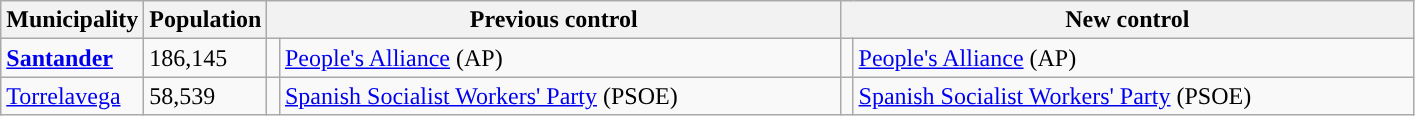<table class="wikitable sortable">
<tr>
<th>Municipality</th>
<th>Population</th>
<th colspan="2" style="width:375px;">Previous control</th>
<th colspan="2" style="width:375px;">New control</th>
</tr>
<tr>
<td><strong><a href='#'>Santander</a></strong></td>
<td>186,145</td>
<td width="1" style="color:inherit;background:"></td>
<td><a href='#'>People's Alliance</a> (AP)</td>
<td width="1" style="color:inherit;background:"></td>
<td><a href='#'>People's Alliance</a> (AP)</td>
</tr>
<tr>
<td><a href='#'>Torrelavega</a></td>
<td>58,539</td>
<td style="color:inherit;background:"></td>
<td><a href='#'>Spanish Socialist Workers' Party</a> (PSOE)</td>
<td style="color:inherit;background:"></td>
<td><a href='#'>Spanish Socialist Workers' Party</a> (PSOE)</td>
</tr>
</table>
